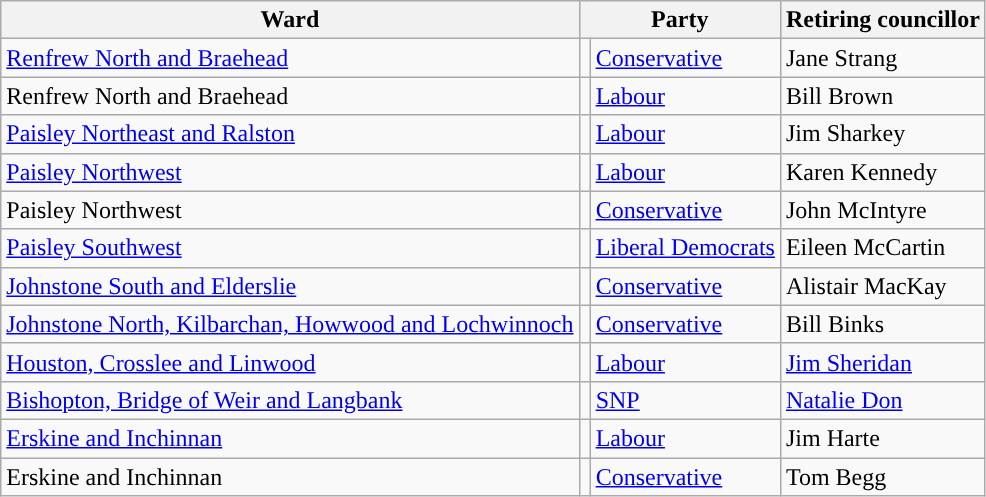<table class="wikitable sortable">
<tr>
<th>Ward</th>
<th colspan="2">Party</th>
<th>Retiring councillor</th>
</tr>
<tr>
<td><a href='#'>Renfrew North and Braehead</a></td>
<td style="background-color: "></td>
<td><a href='#'>Conservative</a></td>
<td>Jane Strang</td>
</tr>
<tr>
<td>Renfrew North and Braehead</td>
<td style="background-color: "></td>
<td><a href='#'>Labour</a></td>
<td>Bill Brown</td>
</tr>
<tr>
<td><a href='#'>Paisley Northeast and Ralston</a></td>
<td style="background-color: "></td>
<td><a href='#'>Labour</a></td>
<td>Jim Sharkey</td>
</tr>
<tr>
<td><a href='#'>Paisley Northwest</a></td>
<td style="background-color: "></td>
<td><a href='#'>Labour</a></td>
<td>Karen Kennedy</td>
</tr>
<tr>
<td>Paisley Northwest</td>
<td style="background-color: "></td>
<td><a href='#'>Conservative</a></td>
<td>John McIntyre</td>
</tr>
<tr>
<td><a href='#'>Paisley Southwest</a></td>
<td style="background-color: "></td>
<td><a href='#'>Liberal Democrats</a></td>
<td>Eileen McCartin </td>
</tr>
<tr>
<td><a href='#'>Johnstone South and Elderslie</a></td>
<td style="background-color: "></td>
<td><a href='#'>Conservative</a></td>
<td>Alistair MacKay</td>
</tr>
<tr>
<td><a href='#'>Johnstone North, Kilbarchan, Howwood and Lochwinnoch</a></td>
<td style="background-color: "></td>
<td><a href='#'>Conservative</a></td>
<td>Bill Binks</td>
</tr>
<tr>
<td><a href='#'>Houston, Crosslee and Linwood</a></td>
<td style="background-color: "></td>
<td><a href='#'>Labour</a></td>
<td><a href='#'>Jim Sheridan</a></td>
</tr>
<tr>
<td><a href='#'>Bishopton, Bridge of Weir and Langbank</a></td>
<td style="background-color: "></td>
<td><a href='#'>SNP</a></td>
<td><a href='#'>Natalie Don</a></td>
</tr>
<tr>
<td><a href='#'>Erskine and Inchinnan</a></td>
<td style="background-color: "></td>
<td><a href='#'>Labour</a></td>
<td>Jim Harte</td>
</tr>
<tr>
<td>Erskine and Inchinnan</td>
<td style="background-color: "></td>
<td><a href='#'>Conservative</a></td>
<td>Tom Begg</td>
</tr>
</table>
